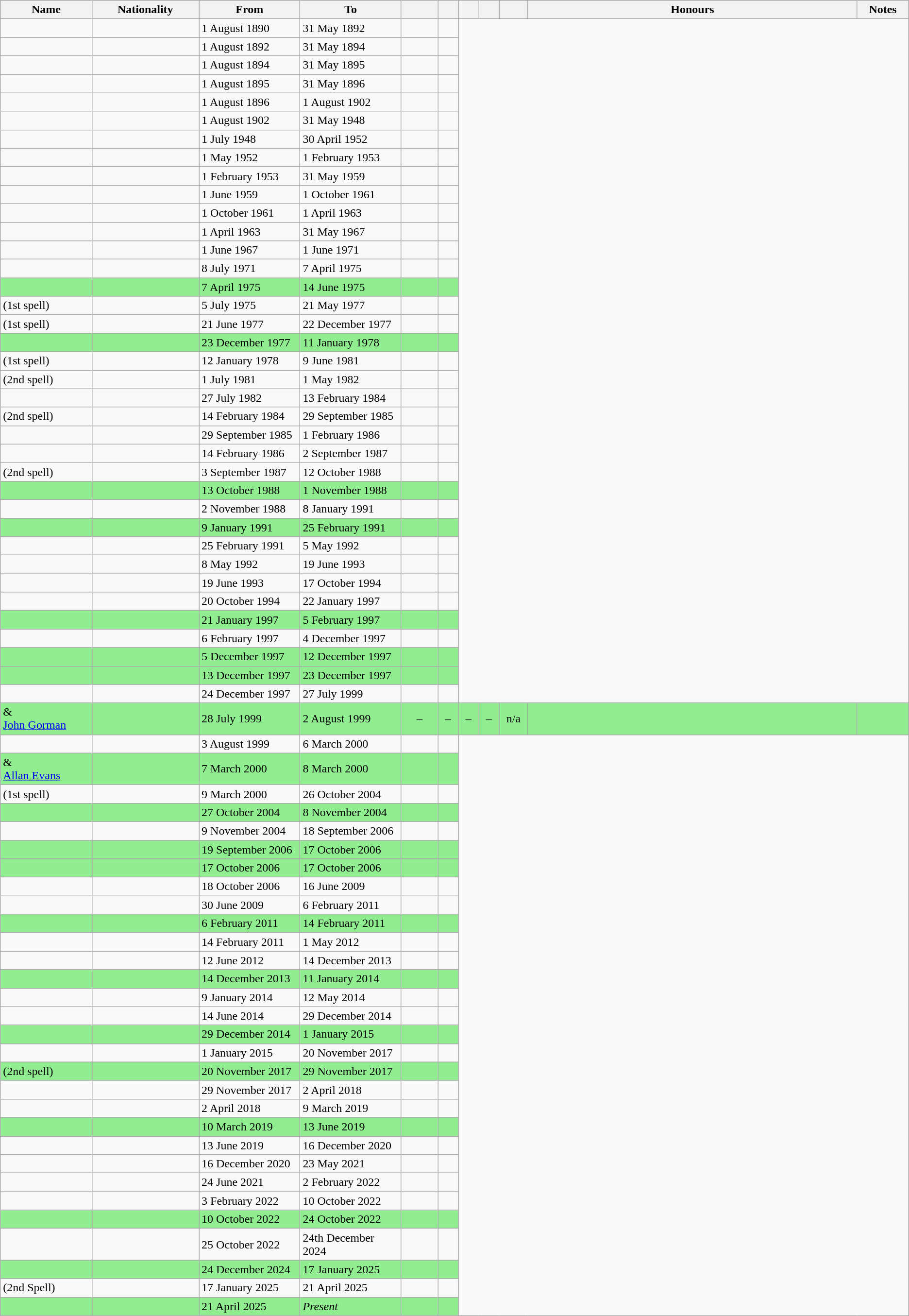<table class="wikitable sortable" style="text-align: left">
<tr bgcolor="#efefef">
<th width="5%">Name</th>
<th width="5%">Nationality</th>
<th width="5%" data-sort-type="date">From</th>
<th width="5%" data-sort-type="date">To</th>
<th width="2%" data-sort-type="number"></th>
<th width="1%" data-sort-type="number"></th>
<th width="1%" data-sort-type="number"></th>
<th width="1%" data-sort-type="number"></th>
<th width="1%" data-sort-type="number"></th>
<th width="18%" class="unsortable">Honours</th>
<th width="2%" class="unsortable">Notes</th>
</tr>
<tr>
<td align=left></td>
<td></td>
<td align=left>1 August 1890</td>
<td align=left>31 May 1892<br></td>
<td align=left></td>
<td></td>
</tr>
<tr>
<td align=left></td>
<td></td>
<td align=left>1 August 1892</td>
<td align=left>31 May 1894<br></td>
<td></td>
<td></td>
</tr>
<tr>
<td align=left></td>
<td></td>
<td align=left>1 August 1894</td>
<td align=left>31 May 1895<br></td>
<td align=left></td>
<td></td>
</tr>
<tr>
<td align=left></td>
<td></td>
<td align=left>1 August 1895</td>
<td align=left>31 May 1896<br></td>
<td></td>
<td></td>
</tr>
<tr>
<td align=left></td>
<td></td>
<td align=left>1 August 1896</td>
<td align=left>1 August 1902<br></td>
<td align=left></td>
<td></td>
</tr>
<tr>
<td align=left></td>
<td></td>
<td align=left>1 August 1902</td>
<td align=left>31 May 1948<br></td>
<td align=left></td>
<td></td>
</tr>
<tr>
<td align=left></td>
<td></td>
<td align=left>1 July 1948</td>
<td align=left>30 April 1952<br></td>
<td align=left></td>
<td></td>
</tr>
<tr>
<td align=left></td>
<td></td>
<td align=left>1 May 1952</td>
<td align=left>1 February 1953<br></td>
<td></td>
<td></td>
</tr>
<tr>
<td align=left></td>
<td></td>
<td align=left>1 February 1953</td>
<td align=left>31 May 1959<br></td>
<td align=left></td>
<td></td>
</tr>
<tr>
<td align=left></td>
<td></td>
<td align=left>1 June 1959</td>
<td align=left>1 October 1961<br></td>
<td></td>
<td></td>
</tr>
<tr>
<td align=left></td>
<td></td>
<td align=left>1 October 1961</td>
<td align=left>1 April 1963<br></td>
<td></td>
<td></td>
</tr>
<tr>
<td align=left></td>
<td></td>
<td align=left>1 April 1963</td>
<td align=left>31 May 1967<br></td>
<td align=left></td>
<td></td>
</tr>
<tr>
<td align=left></td>
<td></td>
<td align=left>1 June 1967</td>
<td align=left>1 June 1971<br></td>
<td align=left></td>
<td></td>
</tr>
<tr>
<td align=left></td>
<td></td>
<td align=left>8 July 1971</td>
<td align=left>7 April 1975<br></td>
<td></td>
<td></td>
</tr>
<tr bgcolor=lightgreen>
<td align=left></td>
<td></td>
<td align=left>7 April 1975</td>
<td align=left>14 June 1975<br></td>
<td></td>
<td></td>
</tr>
<tr>
<td align=left> (1st spell)</td>
<td></td>
<td align=left>5 July 1975</td>
<td align=left>21 May 1977<br></td>
<td></td>
<td></td>
</tr>
<tr>
<td align=left> (1st spell)</td>
<td></td>
<td align=left>21 June 1977</td>
<td align=left>22 December 1977<br></td>
<td></td>
<td></td>
</tr>
<tr bgcolor=lightgreen>
<td align=left></td>
<td></td>
<td align=left>23 December 1977</td>
<td align=left>11 January 1978<br></td>
<td></td>
<td></td>
</tr>
<tr>
<td align=left> (1st spell)</td>
<td></td>
<td align=left>12 January 1978</td>
<td align=left>9 June 1981<br></td>
<td></td>
<td></td>
</tr>
<tr>
<td align=left> (2nd spell)</td>
<td></td>
<td align=left>1 July 1981</td>
<td align=left>1 May 1982<br></td>
<td></td>
<td></td>
</tr>
<tr>
<td align=left></td>
<td></td>
<td align=left>27 July 1982</td>
<td align=left>13 February 1984<br></td>
<td></td>
<td></td>
</tr>
<tr>
<td align=left> (2nd spell)</td>
<td></td>
<td align=left>14 February 1984</td>
<td align=left>29 September 1985<br></td>
<td></td>
<td></td>
</tr>
<tr>
<td align=left></td>
<td></td>
<td align=left>29 September 1985</td>
<td align=left>1 February 1986<br></td>
<td></td>
<td></td>
</tr>
<tr>
<td align=left></td>
<td></td>
<td align=left>14 February 1986</td>
<td align=left>2 September 1987<br></td>
<td></td>
<td></td>
</tr>
<tr>
<td align=left> (2nd spell)</td>
<td></td>
<td align=left>3 September 1987</td>
<td align=left>12 October 1988<br></td>
<td></td>
<td></td>
</tr>
<tr bgcolor=lightgreen>
<td align=left></td>
<td></td>
<td align=left>13 October 1988</td>
<td align=left>1 November 1988<br></td>
<td></td>
<td></td>
</tr>
<tr>
<td align=left></td>
<td></td>
<td align=left>2 November 1988</td>
<td align=left>8 January 1991<br></td>
<td></td>
<td></td>
</tr>
<tr bgcolor=lightgreen>
<td align=left></td>
<td></td>
<td align=left>9 January 1991</td>
<td align=left>25 February 1991<br></td>
<td></td>
<td></td>
</tr>
<tr>
<td align=left></td>
<td></td>
<td align=left>25 February 1991</td>
<td align=left>5 May 1992<br></td>
<td></td>
<td></td>
</tr>
<tr>
<td align=left></td>
<td></td>
<td align=left>8 May 1992</td>
<td align=left>19 June 1993<br></td>
<td align=left></td>
<td></td>
</tr>
<tr>
<td align=left></td>
<td></td>
<td align=left>19 June 1993</td>
<td align=left>17 October 1994<br></td>
<td></td>
<td></td>
</tr>
<tr>
<td align=left></td>
<td></td>
<td align=left>20 October 1994</td>
<td align=left>22 January 1997<br></td>
<td></td>
<td></td>
</tr>
<tr bgcolor=lightgreen>
<td align=left></td>
<td></td>
<td align=left>21 January 1997</td>
<td align=left>5 February 1997<br></td>
<td></td>
<td></td>
</tr>
<tr>
<td align=left></td>
<td></td>
<td align=left>6 February 1997</td>
<td align=left>4 December 1997<br></td>
<td></td>
<td></td>
</tr>
<tr bgcolor=lightgreen>
<td align=left></td>
<td></td>
<td align=left>5 December 1997</td>
<td align=left>12 December 1997<br></td>
<td></td>
<td></td>
</tr>
<tr bgcolor=lightgreen>
<td align=left></td>
<td></td>
<td align=left>13 December 1997</td>
<td align=left>23 December 1997<br></td>
<td></td>
<td></td>
</tr>
<tr>
<td align=left></td>
<td></td>
<td align=left>24 December 1997</td>
<td align=left>27 July 1999<br></td>
<td></td>
<td></td>
</tr>
<tr bgcolor=lightgreen>
<td align=left> &<br> <a href='#'>John Gorman</a></td>
<td><br></td>
<td align=left>28 July 1999</td>
<td align=left>2 August 1999</td>
<td align=center>–</td>
<td align=center>–</td>
<td align=center>–</td>
<td align=center>–</td>
<td align=center>n/a</td>
<td></td>
<td></td>
</tr>
<tr>
<td align=left></td>
<td></td>
<td align=left>3 August 1999</td>
<td align=left>6 March 2000<br></td>
<td></td>
<td></td>
</tr>
<tr bgcolor=lightgreen>
<td align=left> &<br> <a href='#'>Allan Evans</a></td>
<td><br></td>
<td align=left>7 March 2000</td>
<td align=left>8 March 2000<br></td>
<td></td>
<td></td>
</tr>
<tr>
<td align=left> (1st spell)</td>
<td></td>
<td align=left>9 March 2000</td>
<td align=left>26 October 2004<br></td>
<td align=left></td>
<td></td>
</tr>
<tr bgcolor=lightgreen>
<td align=left></td>
<td></td>
<td align=left>27 October 2004</td>
<td align=left>8 November 2004<br></td>
<td></td>
<td></td>
</tr>
<tr>
<td align=left></td>
<td></td>
<td align=left>9 November 2004</td>
<td align=left>18 September 2006<br></td>
<td></td>
<td></td>
</tr>
<tr bgcolor=lightgreen>
<td align=left></td>
<td></td>
<td align=left>19 September 2006</td>
<td align=left>17 October 2006<br></td>
<td></td>
<td></td>
</tr>
<tr bgcolor=lightgreen>
<td align=left></td>
<td></td>
<td align=left>17 October 2006</td>
<td align=left>17 October 2006<br></td>
<td></td>
<td></td>
</tr>
<tr>
<td align=left></td>
<td></td>
<td align=left>18 October 2006</td>
<td align=left>16 June 2009<br></td>
<td align=left></td>
<td></td>
</tr>
<tr>
<td align=left></td>
<td></td>
<td align=left>30 June 2009</td>
<td align=left>6 February 2011<br></td>
<td align=left></td>
<td></td>
</tr>
<tr bgcolor=lightgreen>
<td align=left></td>
<td></td>
<td align=left>6 February 2011</td>
<td align=left>14 February 2011<br></td>
<td></td>
<td></td>
</tr>
<tr>
<td align=left></td>
<td></td>
<td align=left>14 February 2011</td>
<td align=left>1 May 2012<br></td>
<td></td>
<td></td>
</tr>
<tr>
<td align=left></td>
<td></td>
<td align=left>12 June 2012</td>
<td align=left>14 December 2013<br></td>
<td></td>
<td></td>
</tr>
<tr bgcolor=lightgreen>
<td align=left></td>
<td></td>
<td align=left>14 December 2013</td>
<td align=left>11 January 2014<br></td>
<td></td>
<td></td>
</tr>
<tr>
<td align=left></td>
<td></td>
<td align=left>9 January 2014</td>
<td align=left>12 May 2014<br></td>
<td></td>
<td></td>
</tr>
<tr>
<td align=left></td>
<td></td>
<td align=left>14 June 2014</td>
<td align=left>29 December 2014<br></td>
<td></td>
<td></td>
</tr>
<tr bgcolor=lightgreen>
<td align=left></td>
<td></td>
<td align=left>29 December 2014</td>
<td align=left>1 January 2015<br></td>
<td></td>
<td></td>
</tr>
<tr>
<td align=left></td>
<td></td>
<td align=left>1 January 2015</td>
<td align=left>20 November 2017<br></td>
<td></td>
<td></td>
</tr>
<tr bgcolor=lightgreen>
<td align=left> (2nd spell)</td>
<td></td>
<td align=left>20 November 2017</td>
<td align=left>29 November 2017<br></td>
<td></td>
<td></td>
</tr>
<tr>
<td align=left></td>
<td></td>
<td align=left>29 November 2017</td>
<td align=left>2 April 2018<br></td>
<td></td>
<td></td>
</tr>
<tr>
<td align=left></td>
<td></td>
<td align=left>2 April 2018</td>
<td align=left>9 March 2019<br></td>
<td></td>
<td></td>
</tr>
<tr bgcolor=lightgreen>
<td align=left></td>
<td></td>
<td align=left>10 March 2019</td>
<td align=left>13 June 2019<br></td>
<td></td>
<td></td>
</tr>
<tr>
<td align=left></td>
<td></td>
<td align=left>13 June 2019</td>
<td align=left>16 December 2020<br></td>
<td align=left></td>
<td></td>
</tr>
<tr>
<td align=left></td>
<td></td>
<td align=left>16 December 2020</td>
<td align=left>23 May 2021<br></td>
<td></td>
<td></td>
</tr>
<tr>
<td align=left></td>
<td></td>
<td align=left>24 June 2021</td>
<td align=left>2 February 2022<br></td>
<td></td>
<td></td>
</tr>
<tr>
<td align=left></td>
<td></td>
<td align=left>3 February 2022</td>
<td align=left>10 October 2022<br></td>
<td></td>
<td></td>
</tr>
<tr bgcolor=lightgreen>
<td align=left></td>
<td></td>
<td align=left>10 October 2022</td>
<td align=left>24 October 2022<br></td>
<td></td>
<td></td>
</tr>
<tr>
<td align=left></td>
<td></td>
<td align=left>25 October 2022</td>
<td align=left>24th December 2024<br></td>
<td></td>
<td></td>
</tr>
<tr bgcolor=lightgreen>
<td align=left></td>
<td></td>
<td align=left>24 December 2024</td>
<td align=left>17 January 2025<br></td>
<td></td>
<td></td>
</tr>
<tr>
<td align=left> (2nd Spell)</td>
<td></td>
<td align=left>17 January 2025</td>
<td align=left>21 April 2025<br></td>
<td></td>
<td></td>
</tr>
<tr bgcolor=lightgreen>
<td align=left></td>
<td></td>
<td align=left>21 April 2025</td>
<td align=left><em>Present</em><br></td>
<td></td>
<td></td>
</tr>
</table>
